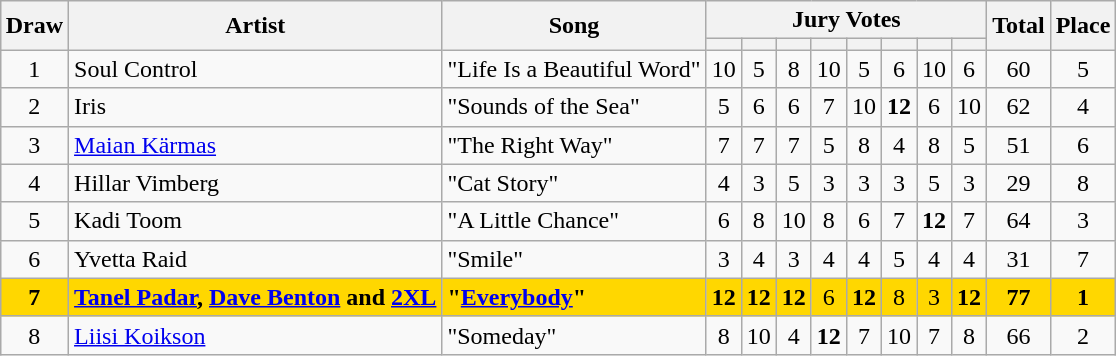<table class="sortable wikitable" style="margin: 1em auto 1em auto; text-align:center">
<tr>
<th rowspan="2">Draw</th>
<th rowspan="2">Artist</th>
<th rowspan="2">Song</th>
<th colspan="8">Jury Votes</th>
<th rowspan="2">Total</th>
<th rowspan="2">Place</th>
</tr>
<tr>
<th></th>
<th></th>
<th></th>
<th></th>
<th></th>
<th></th>
<th></th>
<th></th>
</tr>
<tr>
<td>1</td>
<td align="left">Soul Control</td>
<td align="left">"Life Is a Beautiful Word"</td>
<td>10</td>
<td>5</td>
<td>8</td>
<td>10</td>
<td>5</td>
<td>6</td>
<td>10</td>
<td>6</td>
<td>60</td>
<td>5</td>
</tr>
<tr>
<td>2</td>
<td align="left">Iris</td>
<td align="left">"Sounds of the Sea"</td>
<td>5</td>
<td>6</td>
<td>6</td>
<td>7</td>
<td>10</td>
<td><strong>12</strong></td>
<td>6</td>
<td>10</td>
<td>62</td>
<td>4</td>
</tr>
<tr>
<td>3</td>
<td align="left"><a href='#'>Maian Kärmas</a></td>
<td align="left">"The Right Way"</td>
<td>7</td>
<td>7</td>
<td>7</td>
<td>5</td>
<td>8</td>
<td>4</td>
<td>8</td>
<td>5</td>
<td>51</td>
<td>6</td>
</tr>
<tr>
<td>4</td>
<td align="left">Hillar Vimberg</td>
<td align="left">"Cat Story"</td>
<td>4</td>
<td>3</td>
<td>5</td>
<td>3</td>
<td>3</td>
<td>3</td>
<td>5</td>
<td>3</td>
<td>29</td>
<td>8</td>
</tr>
<tr>
<td>5</td>
<td align="left">Kadi Toom</td>
<td align="left">"A Little Chance"</td>
<td>6</td>
<td>8</td>
<td>10</td>
<td>8</td>
<td>6</td>
<td>7</td>
<td><strong>12</strong></td>
<td>7</td>
<td>64</td>
<td>3</td>
</tr>
<tr>
<td>6</td>
<td align="left">Yvetta Raid</td>
<td align="left">"Smile"</td>
<td>3</td>
<td>4</td>
<td>3</td>
<td>4</td>
<td>4</td>
<td>5</td>
<td>4</td>
<td>4</td>
<td>31</td>
<td>7</td>
</tr>
<tr style="background:gold;">
<td><strong>7</strong></td>
<td align="left"><strong><a href='#'>Tanel Padar</a>, <a href='#'>Dave Benton</a> and <a href='#'>2XL</a></strong></td>
<td align="left"><strong>"<a href='#'>Everybody</a>"</strong></td>
<td><strong>12</strong></td>
<td><strong>12</strong></td>
<td><strong>12</strong></td>
<td>6</td>
<td><strong>12</strong></td>
<td>8</td>
<td>3</td>
<td><strong>12</strong></td>
<td><strong>77</strong></td>
<td><strong>1</strong></td>
</tr>
<tr>
<td>8</td>
<td align="left"><a href='#'>Liisi Koikson</a></td>
<td align="left">"Someday"</td>
<td>8</td>
<td>10</td>
<td>4</td>
<td><strong>12</strong></td>
<td>7</td>
<td>10</td>
<td>7</td>
<td>8</td>
<td>66</td>
<td>2</td>
</tr>
</table>
